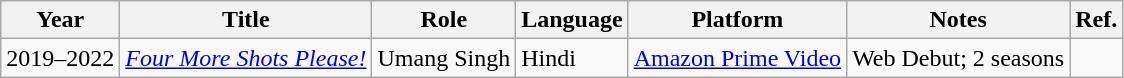<table class="wikitable">
<tr>
<th>Year</th>
<th>Title</th>
<th>Role</th>
<th>Language</th>
<th>Platform</th>
<th>Notes</th>
<th>Ref.</th>
</tr>
<tr>
<td>2019–2022</td>
<td><em><a href='#'>Four More Shots Please!</a></em></td>
<td>Umang Singh</td>
<td>Hindi</td>
<td><a href='#'>Amazon Prime Video</a></td>
<td>Web Debut; 2 seasons</td>
<td style="text-align:center;"></td>
</tr>
</table>
